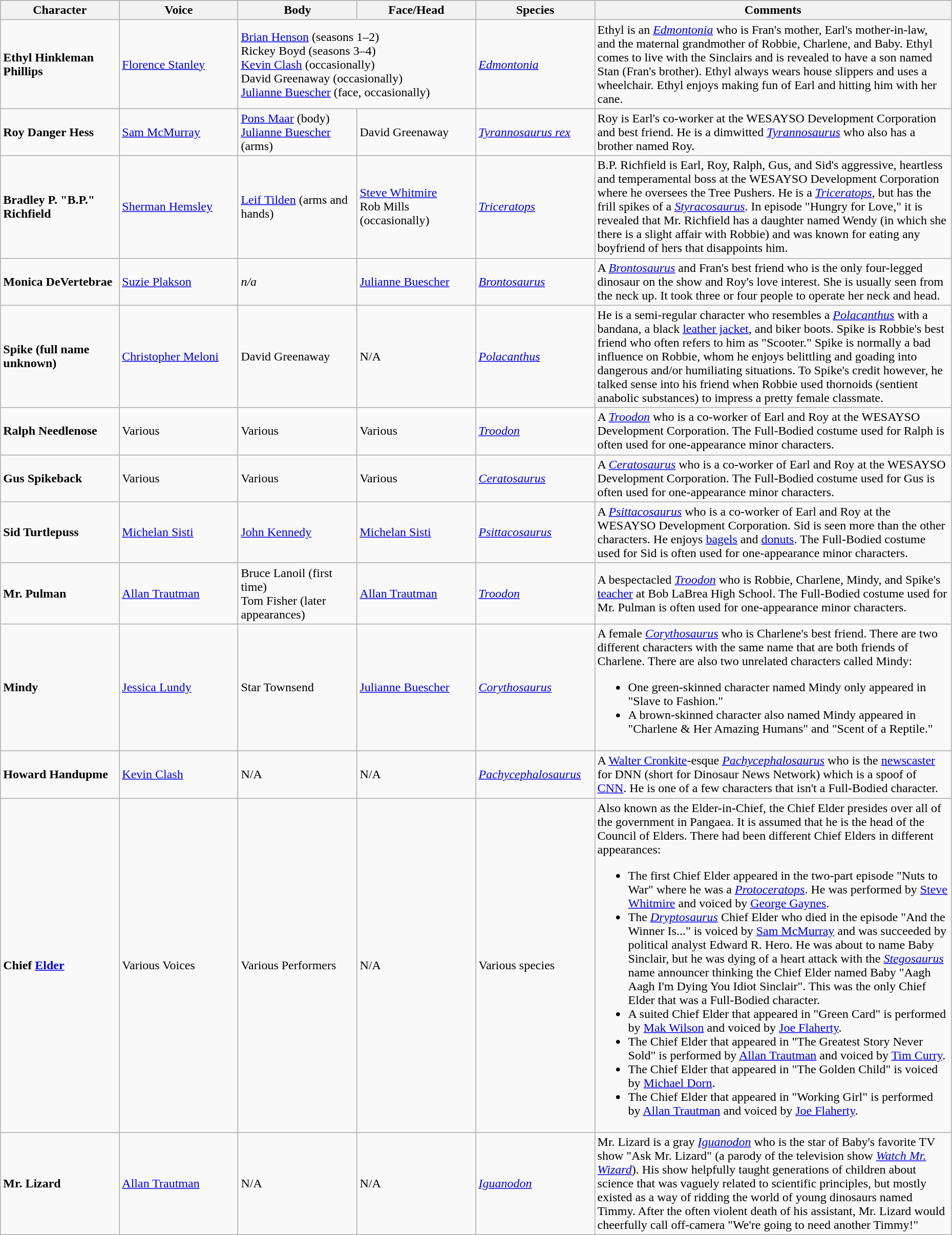<table class="wikitable" style="width:98%;">
<tr bgcolor="#CCCCCC">
<th style="width:12.5%;">Character</th>
<th style="width:12.5%;">Voice</th>
<th style="width:12.5%;">Body</th>
<th style="width:12.5%;">Face/Head</th>
<th style="width:12.5%;">Species</th>
<th style="width:50%;">Comments</th>
</tr>
<tr>
<td><strong>Ethyl Hinkleman Phillips</strong></td>
<td><a href='#'>Florence Stanley</a></td>
<td colspan="2"><a href='#'>Brian Henson</a> (seasons 1–2)<br>Rickey Boyd (seasons 3–4)<br><a href='#'>Kevin Clash</a> (occasionally)<br>David Greenaway (occasionally)<br><a href='#'>Julianne Buescher</a> (face, occasionally)</td>
<td><em><a href='#'>Edmontonia</a></em></td>
<td>Ethyl is an <em><a href='#'>Edmontonia</a></em> who is Fran's mother, Earl's mother-in-law, and the maternal grandmother of Robbie, Charlene, and Baby. Ethyl comes to live with the Sinclairs and is revealed to have a son named Stan (Fran's brother). Ethyl always wears house slippers and uses a wheelchair. Ethyl enjoys making fun of Earl and hitting him with her cane.</td>
</tr>
<tr>
<td><strong>Roy Danger Hess</strong></td>
<td><a href='#'>Sam McMurray</a></td>
<td><a href='#'>Pons Maar</a> (body)<br><a href='#'>Julianne Buescher</a> (arms)</td>
<td>David Greenaway</td>
<td><em><a href='#'>Tyrannosaurus rex</a></em></td>
<td>Roy is Earl's co-worker at the WESAYSO Development Corporation and best friend. He is a dimwitted <em><a href='#'>Tyrannosaurus</a></em> who also has a brother named Roy.</td>
</tr>
<tr>
<td><strong>Bradley P. "B.P." Richfield</strong></td>
<td><a href='#'>Sherman Hemsley</a></td>
<td><a href='#'>Leif Tilden</a> (arms and hands)</td>
<td><a href='#'>Steve Whitmire</a><br>Rob Mills (occasionally)</td>
<td><em><a href='#'>Triceratops</a></em></td>
<td>B.P. Richfield is Earl, Roy, Ralph, Gus, and Sid's aggressive, heartless and temperamental boss at the WESAYSO Development Corporation where he oversees the Tree Pushers. He is a <em><a href='#'>Triceratops</a></em>, but has the frill spikes of a <em><a href='#'>Styracosaurus</a></em>. In episode "Hungry for Love," it is revealed that Mr. Richfield has a daughter named Wendy (in which she there is a slight affair with Robbie) and was known for eating any boyfriend of hers that disappoints him.</td>
</tr>
<tr>
<td><strong>Monica DeVertebrae</strong></td>
<td><a href='#'>Suzie Plakson</a></td>
<td><em>n/a</em></td>
<td><a href='#'>Julianne Buescher</a></td>
<td><em><a href='#'>Brontosaurus</a></em></td>
<td>A <em><a href='#'>Brontosaurus</a></em> and Fran's best friend who is the only four-legged dinosaur on the show and Roy's love interest. She is usually seen from the neck up. It took three or four people to operate her neck and head.</td>
</tr>
<tr>
<td><strong>Spike (full name unknown)</strong></td>
<td><a href='#'>Christopher Meloni</a></td>
<td>David Greenaway</td>
<td>N/A</td>
<td><em><a href='#'>Polacanthus</a></em></td>
<td>He is a semi-regular character who resembles a <em><a href='#'>Polacanthus</a></em> with a bandana, a black <a href='#'>leather jacket</a>, and biker boots. Spike is Robbie's best friend who often refers to him as "Scooter." Spike is normally a bad influence on Robbie, whom he enjoys belittling and goading into dangerous and/or humiliating situations. To Spike's credit however, he talked sense into his friend when Robbie used thornoids (sentient anabolic substances) to impress a pretty female classmate.</td>
</tr>
<tr>
<td><strong>Ralph Needlenose</strong></td>
<td>Various</td>
<td>Various</td>
<td>Various</td>
<td><em><a href='#'>Troodon</a></em></td>
<td>A <em><a href='#'>Troodon</a></em> who is a co-worker of Earl and Roy at the WESAYSO Development Corporation. The Full-Bodied costume used for Ralph is often used for one-appearance minor characters.</td>
</tr>
<tr>
<td><strong>Gus Spikeback</strong></td>
<td>Various</td>
<td>Various</td>
<td>Various</td>
<td><em><a href='#'>Ceratosaurus</a></em></td>
<td>A <em><a href='#'>Ceratosaurus</a></em> who is a co-worker of Earl and Roy at the WESAYSO Development Corporation. The Full-Bodied costume used for Gus is often used for one-appearance minor characters.</td>
</tr>
<tr>
<td><strong>Sid Turtlepuss</strong></td>
<td><a href='#'>Michelan Sisti</a></td>
<td><a href='#'>John Kennedy</a></td>
<td><a href='#'>Michelan Sisti</a></td>
<td><em><a href='#'>Psittacosaurus</a></em></td>
<td>A <em><a href='#'>Psittacosaurus</a></em> who is a co-worker of Earl and Roy at the WESAYSO Development Corporation. Sid is seen more than the other characters. He enjoys <a href='#'>bagels</a> and <a href='#'>donuts</a>. The Full-Bodied costume used for Sid is often used for one-appearance minor characters.</td>
</tr>
<tr>
<td><strong>Mr. Pulman</strong></td>
<td><a href='#'>Allan Trautman</a></td>
<td>Bruce Lanoil (first time)<br>Tom Fisher (later appearances)</td>
<td><a href='#'>Allan Trautman</a></td>
<td><em><a href='#'>Troodon</a></em></td>
<td>A bespectacled <em><a href='#'>Troodon</a></em> who is Robbie, Charlene, Mindy, and Spike's <a href='#'>teacher</a> at Bob LaBrea High School. The Full-Bodied costume used for Mr. Pulman is often used for one-appearance minor characters.</td>
</tr>
<tr>
<td><strong>Mindy</strong></td>
<td><a href='#'>Jessica Lundy</a></td>
<td>Star Townsend</td>
<td><a href='#'>Julianne Buescher</a></td>
<td><em><a href='#'>Corythosaurus</a></em></td>
<td>A female <em><a href='#'>Corythosaurus</a></em> who is Charlene's best friend. There are two different characters with the same name that are both friends of Charlene. There are also two unrelated characters called Mindy:<br><ul><li>One green-skinned character named Mindy only appeared in "Slave to Fashion."</li><li>A brown-skinned character also named Mindy appeared in "Charlene & Her Amazing Humans" and "Scent of a Reptile."</li></ul></td>
</tr>
<tr>
<td><strong>Howard Handupme</strong></td>
<td><a href='#'>Kevin Clash</a></td>
<td>N/A</td>
<td>N/A</td>
<td><em><a href='#'>Pachycephalosaurus</a></em></td>
<td>A <a href='#'>Walter Cronkite</a>-esque <em><a href='#'>Pachycephalosaurus</a></em> who is the <a href='#'>newscaster</a> for DNN (short for Dinosaur News Network) which is a spoof of <a href='#'>CNN</a>. He is one of a few characters that isn't a Full-Bodied character.</td>
</tr>
<tr>
<td><strong>Chief <a href='#'>Elder</a></strong></td>
<td>Various Voices</td>
<td>Various Performers</td>
<td>N/A</td>
<td>Various species</td>
<td>Also known as the Elder-in-Chief, the Chief Elder presides over all of the government in Pangaea. It is assumed that he is the head of the Council of Elders. There had been different Chief Elders in different appearances:<br><ul><li>The first Chief Elder appeared in the two-part episode "Nuts to War" where he was a <em><a href='#'>Protoceratops</a></em>. He was performed by <a href='#'>Steve Whitmire</a> and voiced by <a href='#'>George Gaynes</a>.</li><li>The <em><a href='#'>Dryptosaurus</a></em> Chief Elder who died in the episode "And the Winner Is..." is voiced by <a href='#'>Sam McMurray</a> and was succeeded by political analyst Edward R. Hero. He was about to name Baby Sinclair, but he was dying of a heart attack with the <em><a href='#'>Stegosaurus</a></em> name announcer thinking the Chief Elder named Baby "Aagh Aagh I'm Dying You Idiot Sinclair". This was the only Chief Elder that was a Full-Bodied character.</li><li>A suited Chief Elder that appeared in "Green Card" is performed by <a href='#'>Mak Wilson</a> and voiced by <a href='#'>Joe Flaherty</a>.</li><li>The Chief Elder that appeared in "The Greatest Story Never Sold" is performed by <a href='#'>Allan Trautman</a> and voiced by <a href='#'>Tim Curry</a>.</li><li>The Chief Elder that appeared in "The Golden Child" is voiced by <a href='#'>Michael Dorn</a>.</li><li>The Chief Elder that appeared in "Working Girl" is performed by <a href='#'>Allan Trautman</a> and voiced by <a href='#'>Joe Flaherty</a>.</li></ul></td>
</tr>
<tr>
<td><strong>Mr. Lizard</strong></td>
<td><a href='#'>Allan Trautman</a></td>
<td>N/A</td>
<td>N/A</td>
<td><em><a href='#'>Iguanodon</a></em></td>
<td>Mr. Lizard is a gray <em><a href='#'>Iguanodon</a></em> who is the star of Baby's favorite TV show "Ask Mr. Lizard" (a parody of the television show <em><a href='#'>Watch Mr. Wizard</a></em>). His show helpfully taught generations of children about science that was vaguely related to scientific principles, but mostly existed as a way of ridding the world of young dinosaurs named Timmy. After the often violent death of his assistant, Mr. Lizard would cheerfully call off-camera "We're going to need another Timmy!"</td>
</tr>
</table>
